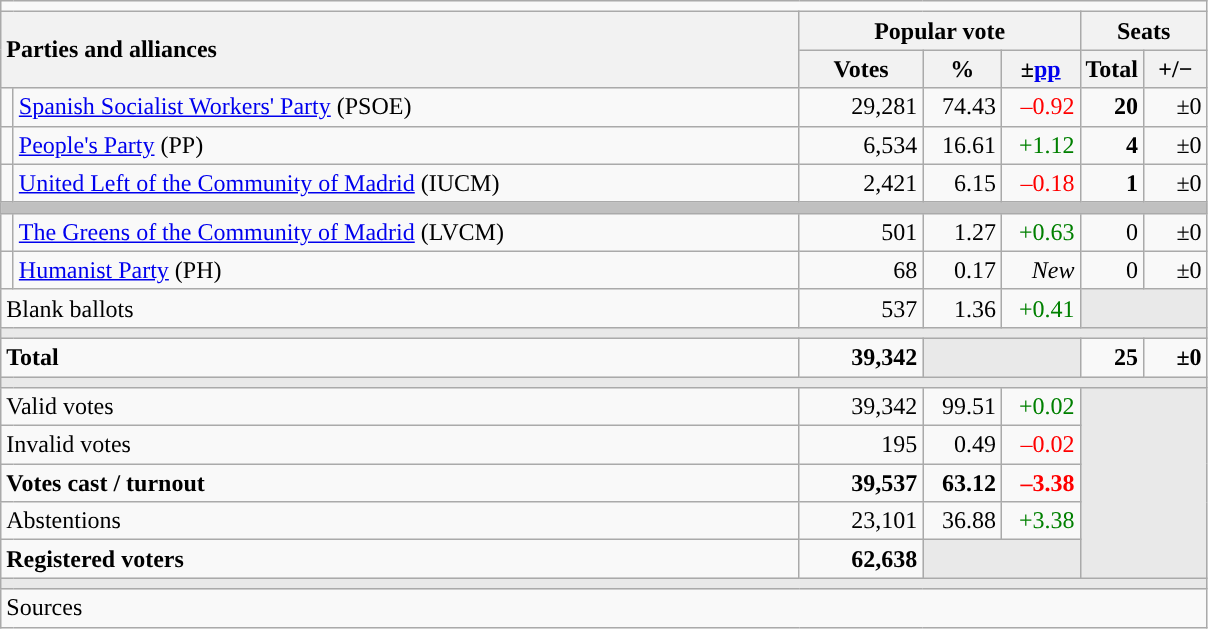<table class="wikitable" style="text-align:right;">
<tr>
<td colspan="7"></td>
</tr>
<tr>
<th style="text-align:left;" rowspan="2" colspan="2" width="525">Parties and alliances</th>
<th colspan="3">Popular vote</th>
<th colspan="2">Seats</th>
</tr>
<tr>
<th width="75">Votes</th>
<th width="45">%</th>
<th width="45">±<a href='#'>pp</a></th>
<th width="35">Total</th>
<th width="35">+/−</th>
</tr>
<tr>
<td width="1" style="color:inherit;background:"></td>
<td align="left"><a href='#'>Spanish Socialist Workers' Party</a> (PSOE)</td>
<td>29,281</td>
<td>74.43</td>
<td style="color:red;">–0.92</td>
<td><strong>20</strong></td>
<td>±0</td>
</tr>
<tr>
<td style="color:inherit;background:"></td>
<td align="left"><a href='#'>People's Party</a> (PP)</td>
<td>6,534</td>
<td>16.61</td>
<td style="color:green;">+1.12</td>
<td><strong>4</strong></td>
<td>±0</td>
</tr>
<tr>
<td style="color:inherit;background:"></td>
<td align="left"><a href='#'>United Left of the Community of Madrid</a> (IUCM)</td>
<td>2,421</td>
<td>6.15</td>
<td style="color:red;">–0.18</td>
<td><strong>1</strong></td>
<td>±0</td>
</tr>
<tr>
<td colspan="7" bgcolor="#C0C0C0"></td>
</tr>
<tr>
<td style="color:inherit;background:"></td>
<td align="left"><a href='#'>The Greens of the Community of Madrid</a> (LVCM)</td>
<td>501</td>
<td>1.27</td>
<td style="color:green;">+0.63</td>
<td>0</td>
<td>±0</td>
</tr>
<tr>
<td style="color:inherit;background:"></td>
<td align="left"><a href='#'>Humanist Party</a> (PH)</td>
<td>68</td>
<td>0.17</td>
<td><em>New</em></td>
<td>0</td>
<td>±0</td>
</tr>
<tr>
<td align="left" colspan="2">Blank ballots</td>
<td>537</td>
<td>1.36</td>
<td style="color:green;">+0.41</td>
<td bgcolor="#E9E9E9" colspan="2"></td>
</tr>
<tr>
<td colspan="7" bgcolor="#E9E9E9"></td>
</tr>
<tr style="font-weight:bold;">
<td align="left" colspan="2">Total</td>
<td>39,342</td>
<td bgcolor="#E9E9E9" colspan="2"></td>
<td>25</td>
<td>±0</td>
</tr>
<tr>
<td colspan="7" bgcolor="#E9E9E9"></td>
</tr>
<tr>
<td align="left" colspan="2">Valid votes</td>
<td>39,342</td>
<td>99.51</td>
<td style="color:green;">+0.02</td>
<td bgcolor="#E9E9E9" colspan="2" rowspan="5"></td>
</tr>
<tr>
<td align="left" colspan="2">Invalid votes</td>
<td>195</td>
<td>0.49</td>
<td style="color:red;">–0.02</td>
</tr>
<tr style="font-weight:bold;">
<td align="left" colspan="2">Votes cast / turnout</td>
<td>39,537</td>
<td>63.12</td>
<td style="color:red;">–3.38</td>
</tr>
<tr>
<td align="left" colspan="2">Abstentions</td>
<td>23,101</td>
<td>36.88</td>
<td style="color:green;">+3.38</td>
</tr>
<tr style="font-weight:bold;">
<td align="left" colspan="2">Registered voters</td>
<td>62,638</td>
<td bgcolor="#E9E9E9" colspan="2"></td>
</tr>
<tr>
<td colspan="7" bgcolor="#E9E9E9"></td>
</tr>
<tr>
<td align="left" colspan="7">Sources</td>
</tr>
</table>
